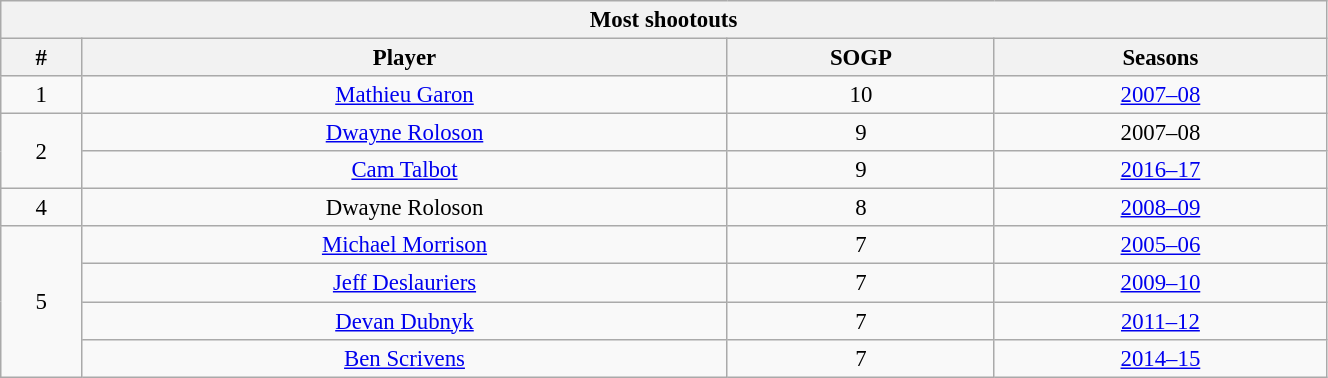<table class="wikitable" style="text-align: center; font-size: 95%" width="70%">
<tr>
<th colspan="4">Most shootouts</th>
</tr>
<tr>
<th>#</th>
<th>Player</th>
<th>SOGP</th>
<th>Seasons</th>
</tr>
<tr>
<td>1</td>
<td><a href='#'>Mathieu Garon</a></td>
<td>10</td>
<td><a href='#'>2007–08</a></td>
</tr>
<tr>
<td rowspan="2">2</td>
<td><a href='#'>Dwayne Roloson</a></td>
<td>9</td>
<td>2007–08</td>
</tr>
<tr>
<td><a href='#'>Cam Talbot</a></td>
<td>9</td>
<td><a href='#'>2016–17</a></td>
</tr>
<tr>
<td>4</td>
<td>Dwayne Roloson</td>
<td>8</td>
<td><a href='#'>2008–09</a></td>
</tr>
<tr>
<td rowspan="4">5</td>
<td><a href='#'>Michael Morrison</a></td>
<td>7</td>
<td><a href='#'>2005–06</a></td>
</tr>
<tr>
<td><a href='#'>Jeff Deslauriers</a></td>
<td>7</td>
<td><a href='#'>2009–10</a></td>
</tr>
<tr>
<td><a href='#'>Devan Dubnyk</a></td>
<td>7</td>
<td><a href='#'>2011–12</a></td>
</tr>
<tr>
<td><a href='#'>Ben Scrivens</a></td>
<td>7</td>
<td><a href='#'>2014–15</a></td>
</tr>
</table>
